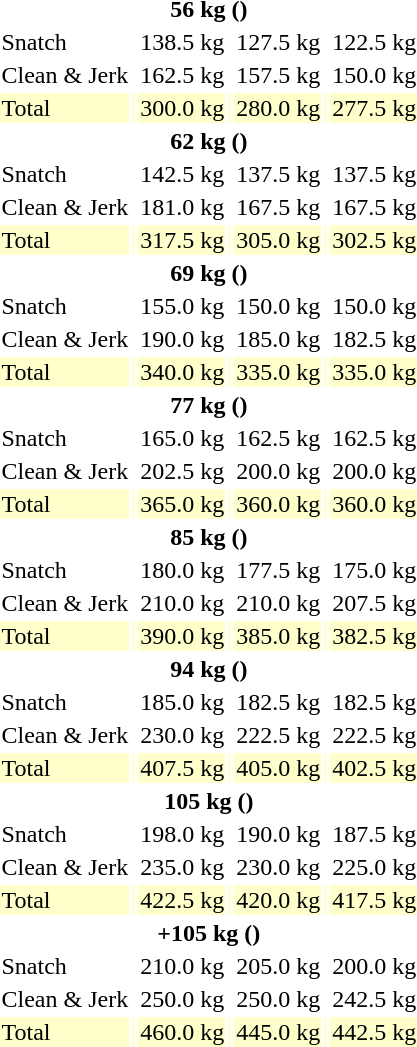<table>
<tr>
<th colspan=7>56 kg ()</th>
</tr>
<tr>
<td>Snatch</td>
<td></td>
<td>138.5 kg<br></td>
<td></td>
<td>127.5 kg</td>
<td></td>
<td>122.5 kg</td>
</tr>
<tr>
<td>Clean & Jerk</td>
<td></td>
<td>162.5 kg</td>
<td></td>
<td>157.5 kg</td>
<td></td>
<td>150.0 kg</td>
</tr>
<tr bgcolor=ffffcc>
<td>Total</td>
<td></td>
<td>300.0 kg</td>
<td></td>
<td>280.0 kg</td>
<td></td>
<td>277.5 kg</td>
</tr>
<tr>
<th colspan=7>62 kg ()</th>
</tr>
<tr>
<td>Snatch</td>
<td></td>
<td>142.5 kg</td>
<td></td>
<td>137.5 kg</td>
<td></td>
<td>137.5 kg</td>
</tr>
<tr>
<td>Clean & Jerk</td>
<td></td>
<td>181.0 kg<br></td>
<td></td>
<td>167.5 kg</td>
<td></td>
<td>167.5 kg</td>
</tr>
<tr bgcolor=ffffcc>
<td>Total</td>
<td></td>
<td>317.5 kg</td>
<td></td>
<td>305.0 kg</td>
<td></td>
<td>302.5 kg</td>
</tr>
<tr>
<th colspan=7>69 kg ()</th>
</tr>
<tr>
<td>Snatch</td>
<td></td>
<td>155.0 kg</td>
<td></td>
<td>150.0 kg</td>
<td></td>
<td>150.0 kg</td>
</tr>
<tr>
<td>Clean & Jerk</td>
<td></td>
<td>190.0 kg</td>
<td></td>
<td>185.0 kg</td>
<td></td>
<td>182.5 kg</td>
</tr>
<tr bgcolor=ffffcc>
<td>Total</td>
<td></td>
<td>340.0 kg</td>
<td></td>
<td>335.0 kg</td>
<td></td>
<td>335.0 kg</td>
</tr>
<tr>
<th colspan=7>77 kg ()</th>
</tr>
<tr>
<td>Snatch</td>
<td></td>
<td>165.0 kg</td>
<td></td>
<td>162.5 kg</td>
<td></td>
<td>162.5 kg</td>
</tr>
<tr>
<td>Clean & Jerk</td>
<td></td>
<td>202.5 kg</td>
<td></td>
<td>200.0 kg</td>
<td></td>
<td>200.0 kg</td>
</tr>
<tr bgcolor=ffffcc>
<td>Total</td>
<td></td>
<td>365.0 kg</td>
<td></td>
<td>360.0 kg</td>
<td></td>
<td>360.0 kg</td>
</tr>
<tr>
<th colspan=7>85 kg ()</th>
</tr>
<tr>
<td>Snatch</td>
<td></td>
<td>180.0 kg</td>
<td></td>
<td>177.5 kg</td>
<td></td>
<td>175.0 kg</td>
</tr>
<tr>
<td>Clean & Jerk</td>
<td></td>
<td>210.0 kg</td>
<td></td>
<td>210.0 kg</td>
<td></td>
<td>207.5 kg</td>
</tr>
<tr bgcolor=ffffcc>
<td>Total</td>
<td></td>
<td>390.0 kg</td>
<td></td>
<td>385.0 kg</td>
<td></td>
<td>382.5 kg</td>
</tr>
<tr>
<th colspan=7>94 kg ()</th>
</tr>
<tr>
<td>Snatch</td>
<td></td>
<td>185.0 kg</td>
<td></td>
<td>182.5 kg</td>
<td></td>
<td>182.5 kg</td>
</tr>
<tr>
<td>Clean & Jerk</td>
<td></td>
<td>230.0 kg</td>
<td></td>
<td>222.5 kg</td>
<td></td>
<td>222.5 kg</td>
</tr>
<tr bgcolor=ffffcc>
<td>Total</td>
<td></td>
<td>407.5 kg</td>
<td></td>
<td>405.0 kg</td>
<td></td>
<td>402.5 kg</td>
</tr>
<tr>
<th colspan=7>105 kg ()</th>
</tr>
<tr>
<td>Snatch</td>
<td></td>
<td>198.0 kg<br></td>
<td></td>
<td>190.0 kg</td>
<td></td>
<td>187.5 kg</td>
</tr>
<tr>
<td>Clean & Jerk</td>
<td></td>
<td>235.0 kg</td>
<td></td>
<td>230.0 kg</td>
<td></td>
<td>225.0 kg</td>
</tr>
<tr bgcolor=ffffcc>
<td>Total</td>
<td></td>
<td>422.5 kg</td>
<td></td>
<td>420.0 kg</td>
<td></td>
<td>417.5 kg</td>
</tr>
<tr>
<th colspan=7>+105 kg ()</th>
</tr>
<tr>
<td>Snatch</td>
<td></td>
<td>210.0 kg</td>
<td></td>
<td>205.0 kg</td>
<td></td>
<td>200.0 kg</td>
</tr>
<tr>
<td>Clean & Jerk</td>
<td></td>
<td>250.0 kg</td>
<td></td>
<td>250.0 kg</td>
<td></td>
<td>242.5 kg</td>
</tr>
<tr bgcolor=ffffcc>
<td>Total</td>
<td></td>
<td>460.0 kg</td>
<td></td>
<td>445.0 kg</td>
<td></td>
<td>442.5 kg</td>
</tr>
</table>
